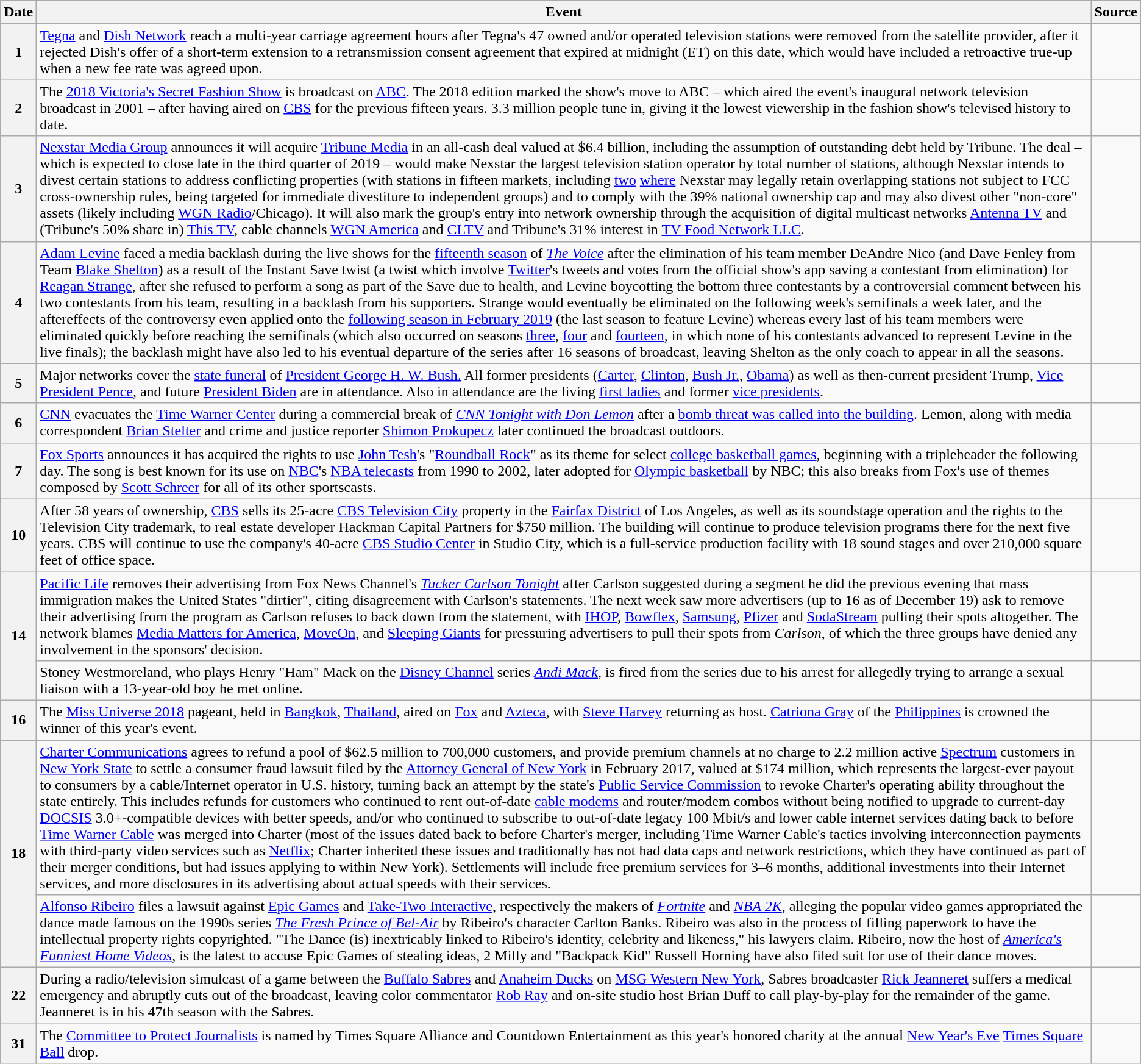<table class="wikitable">
<tr>
<th>Date</th>
<th>Event</th>
<th>Source</th>
</tr>
<tr>
<th>1</th>
<td><a href='#'>Tegna</a> and <a href='#'>Dish Network</a> reach a multi-year carriage agreement hours after Tegna's 47 owned and/or operated television stations were removed from the satellite provider, after it rejected Dish's offer of a short-term extension to a retransmission consent agreement that expired at midnight (ET) on this date, which would have included a retroactive true-up when a new fee rate was agreed upon.</td>
<td></td>
</tr>
<tr>
<th>2</th>
<td>The <a href='#'>2018 Victoria's Secret Fashion Show</a> is broadcast on <a href='#'>ABC</a>. The 2018 edition marked the show's move to ABC – which aired the event's inaugural network television broadcast in 2001 – after having aired on <a href='#'>CBS</a> for the previous fifteen years. 3.3 million people tune in, giving it the lowest viewership in the fashion show's televised history to date.</td>
<td></td>
</tr>
<tr>
<th>3</th>
<td><a href='#'>Nexstar Media Group</a> announces it will acquire <a href='#'>Tribune Media</a> in an all-cash deal valued at $6.4 billion, including the assumption of outstanding debt held by Tribune. The deal – which is expected to close late in the third quarter of 2019 – would make Nexstar the largest television station operator by total number of stations, although Nexstar intends to divest certain stations to address conflicting properties (with stations in fifteen markets, including <a href='#'>two</a> <a href='#'>where</a> Nexstar may legally retain overlapping stations not subject to FCC cross-ownership rules, being targeted for immediate divestiture to independent groups) and to comply with the 39% national ownership cap and may also divest other "non-core" assets (likely including <a href='#'>WGN Radio</a>/Chicago). It will also mark the group's entry into network ownership through the acquisition of digital multicast networks <a href='#'>Antenna TV</a> and (Tribune's 50% share in) <a href='#'>This TV</a>, cable channels <a href='#'>WGN America</a> and <a href='#'>CLTV</a> and Tribune's 31% interest in <a href='#'>TV Food Network LLC</a>.</td>
<td></td>
</tr>
<tr>
<th>4</th>
<td><a href='#'>Adam Levine</a> faced a media backlash during the live shows for the <a href='#'>fifteenth season</a> of <em><a href='#'>The Voice</a></em> after the elimination of his team member DeAndre Nico (and Dave Fenley from Team <a href='#'>Blake Shelton</a>) as a result of the Instant Save twist (a twist which involve <a href='#'>Twitter</a>'s tweets and votes from the official show's app saving a contestant from elimination) for <a href='#'>Reagan Strange</a>, after she refused to perform a song as part of the Save due to health, and Levine boycotting the bottom three contestants by a controversial comment between his two contestants from his team, resulting in a backlash from his supporters. Strange would eventually be eliminated on the following week's semifinals a week later, and the aftereffects of the controversy even applied onto the <a href='#'>following season in February 2019</a> (the last season to feature Levine) whereas every last of his team members were eliminated quickly before reaching the semifinals (which also occurred on seasons <a href='#'>three</a>, <a href='#'>four</a> and <a href='#'>fourteen</a>, in which none of his contestants advanced to represent Levine in the live finals); the backlash might have also led to his eventual departure of the series after 16 seasons of broadcast, leaving Shelton as the only coach to appear in all the seasons.</td>
<td><br></td>
</tr>
<tr>
<th>5</th>
<td>Major networks cover the <a href='#'>state funeral</a> of <a href='#'>President George H. W. Bush.</a> All former presidents (<a href='#'>Carter</a>, <a href='#'>Clinton</a>, <a href='#'>Bush Jr.</a>, <a href='#'>Obama</a>) as well as then-current president Trump, <a href='#'>Vice President Pence</a>, and future <a href='#'>President Biden</a> are in attendance. Also in attendance are the living <a href='#'>first ladies</a> and former <a href='#'>vice presidents</a>.</td>
<td></td>
</tr>
<tr>
<th>6</th>
<td><a href='#'>CNN</a> evacuates the <a href='#'>Time Warner Center</a> during a commercial break of <em><a href='#'>CNN Tonight with Don Lemon</a></em> after a <a href='#'>bomb threat was called into the building</a>. Lemon, along with media correspondent <a href='#'>Brian Stelter</a> and crime and justice reporter <a href='#'>Shimon Prokupecz</a> later continued the broadcast outdoors.</td>
<td></td>
</tr>
<tr>
<th>7</th>
<td><a href='#'>Fox Sports</a> announces it has acquired the rights to use <a href='#'>John Tesh</a>'s "<a href='#'>Roundball Rock</a>" as its theme for select <a href='#'>college basketball games</a>, beginning with a tripleheader the following day. The song is best known for its use on <a href='#'>NBC</a>'s <a href='#'>NBA telecasts</a> from 1990 to 2002, later adopted for <a href='#'>Olympic basketball</a> by NBC; this also breaks from Fox's use of themes composed by <a href='#'>Scott Schreer</a> for all of its other sportscasts.</td>
<td></td>
</tr>
<tr>
<th>10</th>
<td>After 58 years of ownership, <a href='#'>CBS</a> sells its 25-acre <a href='#'>CBS Television City</a> property in the <a href='#'>Fairfax District</a> of Los Angeles, as well as its soundstage operation and the rights to the Television City trademark, to real estate developer Hackman Capital Partners for $750 million. The building will continue to produce television programs there for the next five years. CBS will continue to use the company's 40-acre <a href='#'>CBS Studio Center</a> in Studio City, which is a full-service production facility with 18 sound stages and over 210,000 square feet of office space.</td>
<td></td>
</tr>
<tr>
<th rowspan=2>14</th>
<td><a href='#'>Pacific Life</a> removes their advertising from Fox News Channel's <em><a href='#'>Tucker Carlson Tonight</a></em> after Carlson suggested during a segment he did the previous evening that mass immigration makes the United States "dirtier", citing disagreement with Carlson's statements. The next week saw more advertisers (up to 16 as of December 19) ask to remove their advertising from the program as Carlson refuses to back down from the statement, with <a href='#'>IHOP</a>, <a href='#'>Bowflex</a>, <a href='#'>Samsung</a>, <a href='#'>Pfizer</a> and <a href='#'>SodaStream</a> pulling their spots altogether. The network blames <a href='#'>Media Matters for America</a>, <a href='#'>MoveOn</a>, and <a href='#'>Sleeping Giants</a> for pressuring advertisers to pull their spots from <em>Carlson</em>, of which the three groups have denied any involvement in the sponsors' decision.</td>
<td></td>
</tr>
<tr>
<td>Stoney Westmoreland, who plays Henry "Ham" Mack on the <a href='#'>Disney Channel</a> series <em><a href='#'>Andi Mack</a></em>, is fired from the series due to his arrest for allegedly trying to arrange a sexual liaison with a 13-year-old boy he met online.</td>
<td></td>
</tr>
<tr>
<th>16</th>
<td>The <a href='#'>Miss Universe 2018</a> pageant, held in <a href='#'>Bangkok</a>, <a href='#'>Thailand</a>, aired on <a href='#'>Fox</a> and <a href='#'>Azteca</a>, with <a href='#'>Steve Harvey</a> returning as host. <a href='#'>Catriona Gray</a> of the <a href='#'>Philippines</a> is crowned the winner of this year's event.</td>
<td></td>
</tr>
<tr>
<th rowspan=2>18</th>
<td><a href='#'>Charter Communications</a> agrees to refund a pool of $62.5 million to 700,000 customers, and provide premium channels at no charge to 2.2 million active <a href='#'>Spectrum</a> customers in <a href='#'>New York State</a> to settle a consumer fraud lawsuit filed by the <a href='#'>Attorney General of New York</a> in February 2017, valued at $174 million, which represents the largest-ever payout to consumers by a cable/Internet operator in U.S. history, turning back an attempt by the state's <a href='#'>Public Service Commission</a> to revoke Charter's operating ability throughout the state entirely. This includes refunds for customers who continued to rent out-of-date <a href='#'>cable modems</a> and router/modem combos without being notified to upgrade to current-day <a href='#'>DOCSIS</a> 3.0+-compatible devices with better speeds, and/or who continued to subscribe to out-of-date legacy 100 Mbit/s and lower cable internet services dating back to before <a href='#'>Time Warner Cable</a> was merged into Charter (most of the issues dated back to before Charter's merger, including Time Warner Cable's tactics involving interconnection payments with third-party video services such as <a href='#'>Netflix</a>; Charter inherited these issues and traditionally has not had data caps and network restrictions, which they have continued as part of their merger conditions, but had issues applying to within New York). Settlements will include free premium services for 3–6 months, additional investments into their Internet services, and more disclosures in its advertising about actual speeds with their services.</td>
<td></td>
</tr>
<tr>
<td><a href='#'>Alfonso Ribeiro</a> files a lawsuit against <a href='#'>Epic Games</a> and <a href='#'>Take-Two Interactive</a>, respectively the makers of <em><a href='#'>Fortnite</a></em> and <em><a href='#'>NBA 2K</a></em>, alleging the popular video games appropriated the dance made famous on the 1990s series <em><a href='#'>The Fresh Prince of Bel-Air</a></em> by Ribeiro's character Carlton Banks. Ribeiro was also in the process of filling paperwork to have the intellectual property rights copyrighted. "The Dance (is) inextricably linked to Ribeiro's identity, celebrity and likeness," his lawyers claim. Ribeiro, now the host of <em><a href='#'>America's Funniest Home Videos</a></em>, is the latest to accuse Epic Games of stealing ideas, 2 Milly and "Backpack Kid" Russell Horning have also filed suit for use of their dance moves.</td>
<td></td>
</tr>
<tr>
<th><strong>22</strong></th>
<td>During a radio/television simulcast of a game between the <a href='#'>Buffalo Sabres</a> and <a href='#'>Anaheim Ducks</a> on <a href='#'>MSG Western New York</a>, Sabres broadcaster <a href='#'>Rick Jeanneret</a> suffers a medical emergency and abruptly cuts out of the broadcast, leaving color commentator <a href='#'>Rob Ray</a> and on-site studio host Brian Duff to call play-by-play for the remainder of the game. Jeanneret is in his 47th season with the Sabres.</td>
<td></td>
</tr>
<tr>
<th><strong>31</strong></th>
<td>The <a href='#'>Committee to Protect Journalists</a> is named by Times Square Alliance and Countdown Entertainment as this year's honored charity at the annual <a href='#'>New Year's Eve</a> <a href='#'>Times Square Ball</a> drop.</td>
<td></td>
</tr>
</table>
